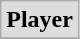<table class="wikitable">
<tr style="text-align:center; background:#ddd;">
<td><strong>Player</strong></td>
</tr>
<tr>
</tr>
</table>
